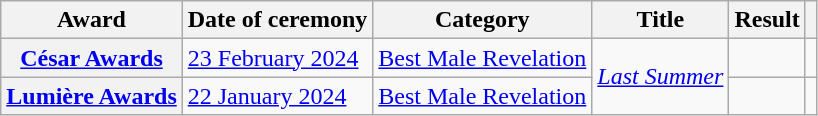<table class="wikitable sortable plainrowheaders">
<tr>
<th scope="col">Award</th>
<th scope="col">Date of ceremony</th>
<th scope="col">Category</th>
<th scope="col">Title</th>
<th scope="col">Result</th>
<th scope="col" class="unsortable"></th>
</tr>
<tr>
<th scope="row"><a href='#'>César Awards</a></th>
<td><a href='#'>23 February 2024</a></td>
<td><a href='#'>Best Male Revelation</a></td>
<td rowspan="2"><em><a href='#'>Last Summer</a></em></td>
<td></td>
<td align="center"></td>
</tr>
<tr>
<th scope="row"><a href='#'>Lumière Awards</a></th>
<td><a href='#'>22 January 2024</a></td>
<td><a href='#'>Best Male Revelation</a></td>
<td></td>
<td align="center"></td>
</tr>
</table>
